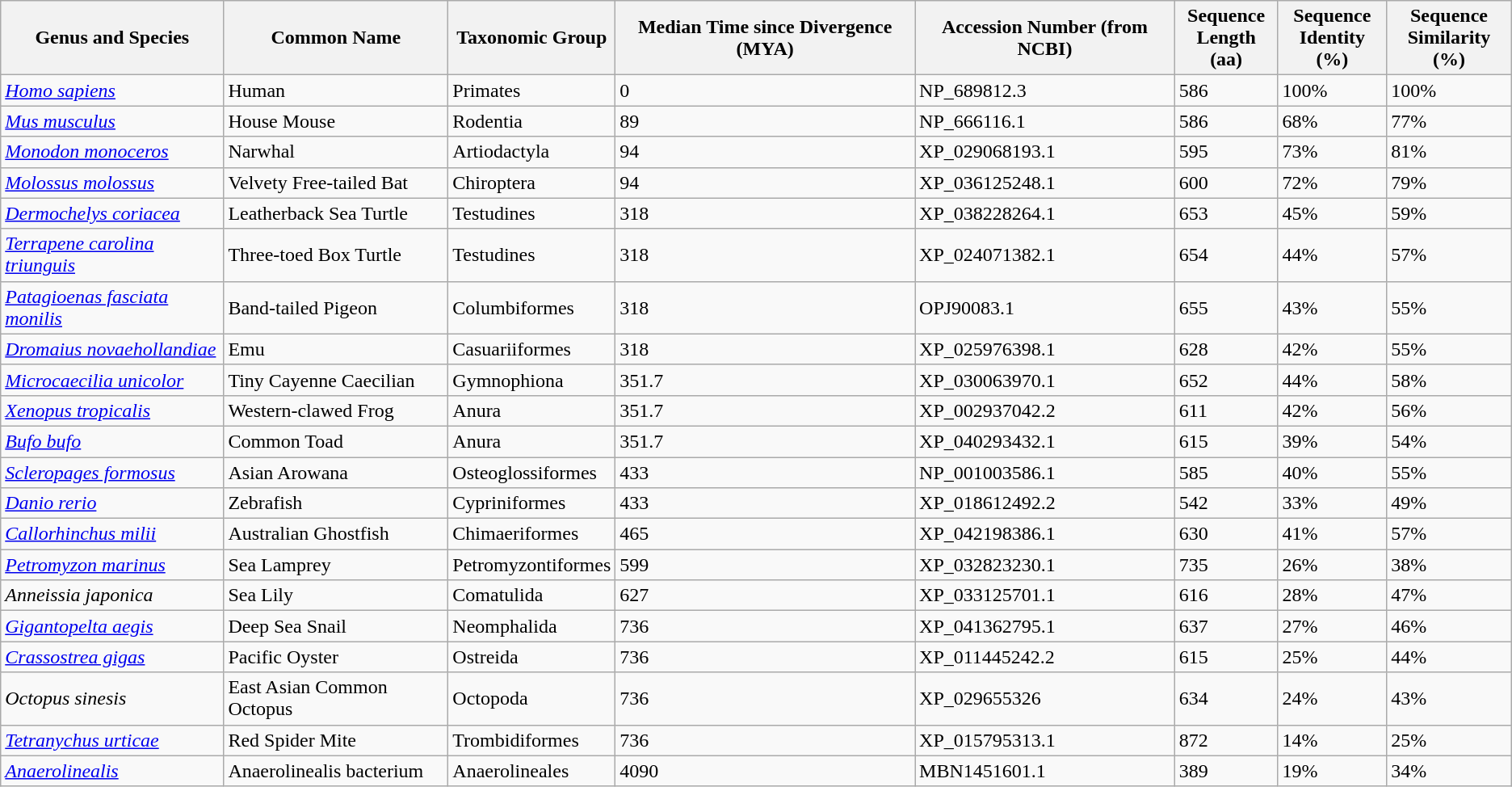<table class="wikitable">
<tr>
<th>Genus and Species</th>
<th>Common Name</th>
<th>Taxonomic Group</th>
<th>Median Time since Divergence (MYA)</th>
<th>Accession Number (from NCBI)</th>
<th>Sequence<br>Length (aa)</th>
<th>Sequence<br>Identity (%)</th>
<th>Sequence<br>Similarity (%)</th>
</tr>
<tr>
<td><a href='#'><em>Homo sapiens</em></a></td>
<td>Human</td>
<td>Primates</td>
<td>0</td>
<td>NP_689812.3</td>
<td>586</td>
<td>100%</td>
<td>100%</td>
</tr>
<tr>
<td><a href='#'><em>Mus musculus</em></a></td>
<td>House Mouse</td>
<td>Rodentia</td>
<td>89</td>
<td>NP_666116.1</td>
<td>586</td>
<td>68%</td>
<td>77%</td>
</tr>
<tr>
<td><em><a href='#'>Monodon monoceros</a></em></td>
<td>Narwhal</td>
<td>Artiodactyla</td>
<td>94</td>
<td>XP_029068193.1</td>
<td>595</td>
<td>73%</td>
<td>81%</td>
</tr>
<tr>
<td><em><a href='#'>Molossus molossus</a></em></td>
<td>Velvety Free-tailed Bat</td>
<td>Chiroptera</td>
<td>94</td>
<td>XP_036125248.1</td>
<td>600</td>
<td>72%</td>
<td>79%</td>
</tr>
<tr>
<td><em><a href='#'>Dermochelys coriacea</a></em></td>
<td>Leatherback Sea Turtle</td>
<td>Testudines</td>
<td>318</td>
<td>XP_038228264.1</td>
<td>653</td>
<td>45%</td>
<td>59%</td>
</tr>
<tr>
<td><em><a href='#'>Terrapene carolina triunguis</a></em></td>
<td>Three-toed Box Turtle</td>
<td>Testudines</td>
<td>318</td>
<td>XP_024071382.1</td>
<td>654</td>
<td>44%</td>
<td>57%</td>
</tr>
<tr>
<td><em><a href='#'>Patagioenas fasciata monilis</a></em></td>
<td>Band-tailed Pigeon</td>
<td>Columbiformes</td>
<td>318</td>
<td>OPJ90083.1</td>
<td>655</td>
<td>43%</td>
<td>55%</td>
</tr>
<tr>
<td><em><a href='#'>Dromaius novaehollandiae</a></em></td>
<td>Emu</td>
<td>Casuariiformes</td>
<td>318</td>
<td>XP_025976398.1</td>
<td>628</td>
<td>42%</td>
<td>55%</td>
</tr>
<tr>
<td><em><a href='#'>Microcaecilia unicolor</a></em></td>
<td>Tiny Cayenne Caecilian</td>
<td>Gymnophiona</td>
<td>351.7</td>
<td>XP_030063970.1</td>
<td>652</td>
<td>44%</td>
<td>58%</td>
</tr>
<tr>
<td><em><a href='#'>Xenopus tropicalis</a></em></td>
<td>Western-clawed Frog</td>
<td>Anura</td>
<td>351.7</td>
<td>XP_002937042.2</td>
<td>611</td>
<td>42%</td>
<td>56%</td>
</tr>
<tr>
<td><em><a href='#'>Bufo bufo</a></em></td>
<td>Common Toad</td>
<td>Anura</td>
<td>351.7</td>
<td>XP_040293432.1</td>
<td>615</td>
<td>39%</td>
<td>54%</td>
</tr>
<tr>
<td><em><a href='#'>Scleropages formosus</a></em></td>
<td>Asian Arowana</td>
<td>Osteoglossiformes</td>
<td>433</td>
<td>NP_001003586.1</td>
<td>585</td>
<td>40%</td>
<td>55%</td>
</tr>
<tr>
<td><em><a href='#'>Danio rerio</a></em></td>
<td>Zebrafish</td>
<td>Cypriniformes</td>
<td>433</td>
<td>XP_018612492.2</td>
<td>542</td>
<td>33%</td>
<td>49%</td>
</tr>
<tr>
<td><em><a href='#'>Callorhinchus milii</a></em></td>
<td>Australian Ghostfish</td>
<td>Chimaeriformes</td>
<td>465</td>
<td>XP_042198386.1</td>
<td>630</td>
<td>41%</td>
<td>57%</td>
</tr>
<tr>
<td><em><a href='#'>Petromyzon marinus</a></em></td>
<td>Sea Lamprey</td>
<td>Petromyzontiformes</td>
<td>599</td>
<td>XP_032823230.1</td>
<td>735</td>
<td>26%</td>
<td>38%</td>
</tr>
<tr>
<td><em>Anneissia japonica</em></td>
<td>Sea Lily</td>
<td>Comatulida</td>
<td>627</td>
<td>XP_033125701.1</td>
<td>616</td>
<td>28%</td>
<td>47%</td>
</tr>
<tr>
<td><em><a href='#'>Gigantopelta aegis</a></em></td>
<td>Deep Sea Snail</td>
<td>Neomphalida</td>
<td>736</td>
<td>XP_041362795.1</td>
<td>637</td>
<td>27%</td>
<td>46%</td>
</tr>
<tr>
<td><em><a href='#'>Crassostrea gigas</a></em></td>
<td>Pacific Oyster</td>
<td>Ostreida</td>
<td>736</td>
<td>XP_011445242.2</td>
<td>615</td>
<td>25%</td>
<td>44%</td>
</tr>
<tr>
<td><em>Octopus sinesis</em></td>
<td>East Asian Common Octopus</td>
<td>Octopoda</td>
<td>736</td>
<td>XP_029655326</td>
<td>634</td>
<td>24%</td>
<td>43%</td>
</tr>
<tr>
<td><em><a href='#'>Tetranychus urticae</a></em></td>
<td>Red Spider Mite</td>
<td>Trombidiformes</td>
<td>736</td>
<td>XP_015795313.1</td>
<td>872</td>
<td>14%</td>
<td>25%</td>
</tr>
<tr>
<td><em><a href='#'>Anaerolinealis</a></em></td>
<td>Anaerolinealis bacterium</td>
<td>Anaerolineales</td>
<td>4090</td>
<td>MBN1451601.1</td>
<td>389</td>
<td>19%</td>
<td>34%</td>
</tr>
</table>
